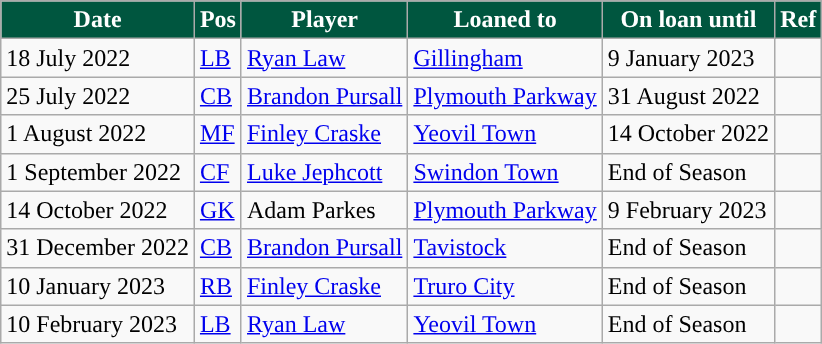<table class="wikitable plainrowheaders sortable">
<tr>
<th style="background:#00563F; color:#ffffff; ">Date</th>
<th style="background:#00563F; color:#ffffff; ">Pos</th>
<th style="background:#00563F; color:#ffffff; ">Player</th>
<th style="background:#00563F; color:#ffffff; ">Loaned to</th>
<th style="background:#00563F; color:#ffffff; ">On loan until</th>
<th style="background:#00563F; color:#ffffff; ">Ref</th>
</tr>
<tr>
<td>18 July 2022</td>
<td><a href='#'>LB</a></td>
<td> <a href='#'>Ryan Law</a></td>
<td> <a href='#'>Gillingham</a></td>
<td>9 January 2023</td>
<td></td>
</tr>
<tr>
<td>25 July 2022</td>
<td><a href='#'>CB</a></td>
<td> <a href='#'>Brandon Pursall</a></td>
<td> <a href='#'>Plymouth Parkway</a></td>
<td>31 August 2022</td>
<td></td>
</tr>
<tr>
<td>1 August 2022</td>
<td><a href='#'>MF</a></td>
<td> <a href='#'>Finley Craske</a></td>
<td> <a href='#'>Yeovil Town</a></td>
<td>14 October 2022</td>
<td></td>
</tr>
<tr>
<td>1 September 2022</td>
<td><a href='#'>CF</a></td>
<td> <a href='#'>Luke Jephcott</a></td>
<td> <a href='#'>Swindon Town</a></td>
<td>End of Season</td>
<td></td>
</tr>
<tr>
<td>14 October 2022</td>
<td><a href='#'>GK</a></td>
<td> Adam Parkes</td>
<td> <a href='#'>Plymouth Parkway</a></td>
<td>9 February 2023</td>
<td></td>
</tr>
<tr>
<td>31 December 2022</td>
<td><a href='#'>CB</a></td>
<td> <a href='#'>Brandon Pursall</a></td>
<td> <a href='#'>Tavistock</a></td>
<td>End of Season</td>
<td></td>
</tr>
<tr>
<td>10 January 2023</td>
<td><a href='#'>RB</a></td>
<td> <a href='#'>Finley Craske</a></td>
<td> <a href='#'>Truro City</a></td>
<td>End of Season</td>
<td></td>
</tr>
<tr>
<td>10 February 2023</td>
<td><a href='#'>LB</a></td>
<td> <a href='#'>Ryan Law</a></td>
<td> <a href='#'>Yeovil Town</a></td>
<td>End of Season</td>
<td></td>
</tr>
</table>
